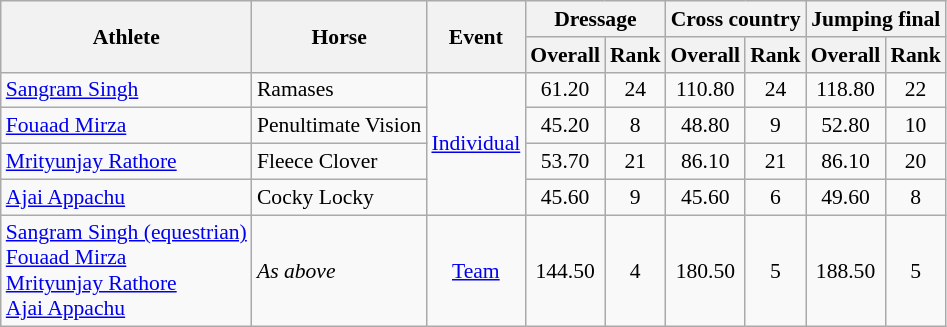<table class="wikitable" style="text-align:center; font-size:90%">
<tr>
<th rowspan=2>Athlete</th>
<th rowspan=2>Horse</th>
<th rowspan=2>Event</th>
<th colspan=2>Dressage</th>
<th colspan=2>Cross country</th>
<th colspan=2>Jumping final</th>
</tr>
<tr>
<th>Overall</th>
<th>Rank</th>
<th>Overall</th>
<th>Rank</th>
<th>Overall</th>
<th>Rank</th>
</tr>
<tr>
<td align=left><a href='#'>Sangram Singh</a></td>
<td align=left>Ramases</td>
<td align=left rowspan=4><a href='#'>Individual</a></td>
<td>61.20</td>
<td>24</td>
<td>110.80</td>
<td>24</td>
<td>118.80</td>
<td>22</td>
</tr>
<tr>
<td align=left><a href='#'>Fouaad Mirza</a></td>
<td align=left>Penultimate Vision</td>
<td>45.20</td>
<td>8</td>
<td>48.80</td>
<td>9</td>
<td>52.80</td>
<td>10</td>
</tr>
<tr>
<td align=left><a href='#'>Mrityunjay Rathore</a></td>
<td align=left>Fleece Clover</td>
<td>53.70</td>
<td>21</td>
<td>86.10</td>
<td>21</td>
<td>86.10</td>
<td>20</td>
</tr>
<tr>
<td align=left><a href='#'>Ajai Appachu</a></td>
<td align=left>Cocky Locky</td>
<td>45.60</td>
<td>9</td>
<td>45.60</td>
<td>6</td>
<td>49.60</td>
<td>8</td>
</tr>
<tr>
<td align=left><a href='#'>Sangram Singh (equestrian)</a><br><a href='#'>Fouaad Mirza</a><br><a href='#'>Mrityunjay Rathore</a><br><a href='#'>Ajai Appachu</a></td>
<td align=left><em>As above</em></td>
<td><a href='#'>Team</a></td>
<td>144.50</td>
<td>4</td>
<td>180.50</td>
<td>5</td>
<td>188.50</td>
<td>5</td>
</tr>
</table>
